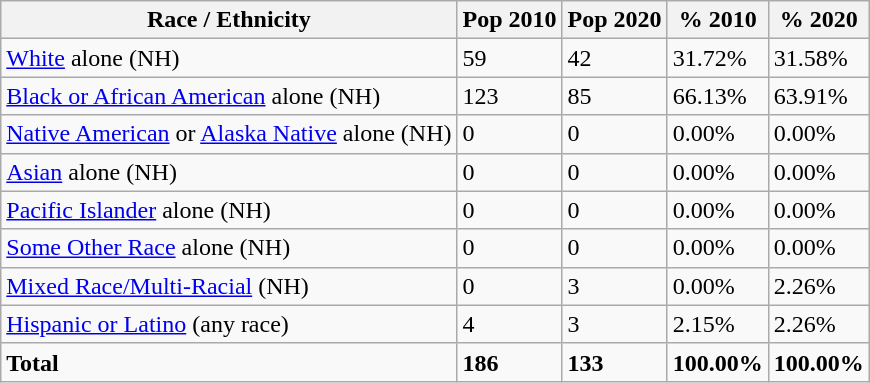<table class="wikitable">
<tr>
<th>Race / Ethnicity</th>
<th>Pop 2010</th>
<th>Pop 2020</th>
<th>% 2010</th>
<th>% 2020</th>
</tr>
<tr>
<td><a href='#'>White</a> alone (NH)</td>
<td>59</td>
<td>42</td>
<td>31.72%</td>
<td>31.58%</td>
</tr>
<tr>
<td><a href='#'>Black or African American</a> alone (NH)</td>
<td>123</td>
<td>85</td>
<td>66.13%</td>
<td>63.91%</td>
</tr>
<tr>
<td><a href='#'>Native American</a> or <a href='#'>Alaska Native</a> alone (NH)</td>
<td>0</td>
<td>0</td>
<td>0.00%</td>
<td>0.00%</td>
</tr>
<tr>
<td><a href='#'>Asian</a> alone (NH)</td>
<td>0</td>
<td>0</td>
<td>0.00%</td>
<td>0.00%</td>
</tr>
<tr>
<td><a href='#'>Pacific Islander</a> alone (NH)</td>
<td>0</td>
<td>0</td>
<td>0.00%</td>
<td>0.00%</td>
</tr>
<tr>
<td><a href='#'>Some Other Race</a> alone (NH)</td>
<td>0</td>
<td>0</td>
<td>0.00%</td>
<td>0.00%</td>
</tr>
<tr>
<td><a href='#'>Mixed Race/Multi-Racial</a> (NH)</td>
<td>0</td>
<td>3</td>
<td>0.00%</td>
<td>2.26%</td>
</tr>
<tr>
<td><a href='#'>Hispanic or Latino</a> (any race)</td>
<td>4</td>
<td>3</td>
<td>2.15%</td>
<td>2.26%</td>
</tr>
<tr>
<td><strong>Total</strong></td>
<td><strong>186</strong></td>
<td><strong>133</strong></td>
<td><strong>100.00%</strong></td>
<td><strong>100.00%</strong></td>
</tr>
</table>
